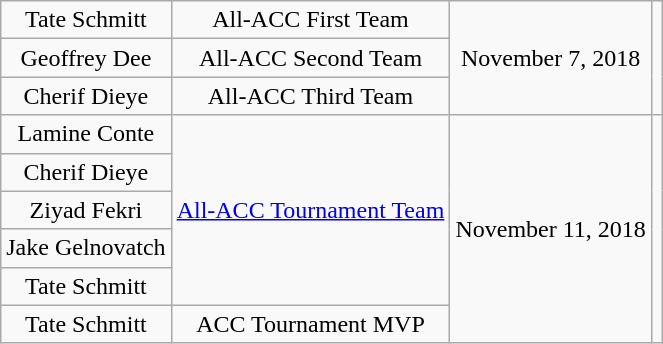<table class="wikitable sortable" style="text-align: center">
<tr>
<td>Tate Schmitt</td>
<td>All-ACC First Team</td>
<td rowspan=3>November 7, 2018</td>
<td rowspan=3></td>
</tr>
<tr>
<td>Geoffrey Dee</td>
<td>All-ACC Second Team</td>
</tr>
<tr>
<td>Cherif Dieye</td>
<td>All-ACC Third Team</td>
</tr>
<tr>
<td>Lamine Conte</td>
<td rowspan=5><a href='#'>All-ACC Tournament Team</a></td>
<td rowspan=6>November 11, 2018</td>
<td rowspan=6></td>
</tr>
<tr>
<td>Cherif Dieye</td>
</tr>
<tr>
<td>Ziyad Fekri</td>
</tr>
<tr>
<td>Jake Gelnovatch</td>
</tr>
<tr>
<td>Tate Schmitt</td>
</tr>
<tr>
<td>Tate Schmitt</td>
<td>ACC Tournament MVP</td>
</tr>
</table>
